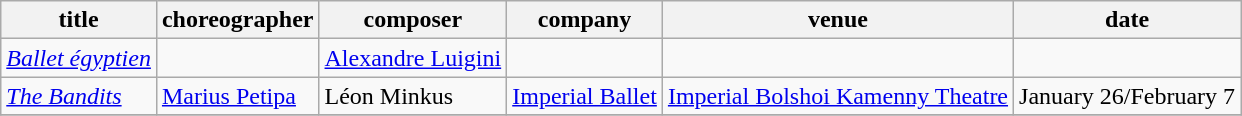<table class="wikitable sortable">
<tr>
<th>title</th>
<th>choreographer</th>
<th>composer</th>
<th>company</th>
<th>venue</th>
<th>date</th>
</tr>
<tr>
<td><em><a href='#'>Ballet égyptien</a></em></td>
<td></td>
<td><a href='#'>Alexandre Luigini</a></td>
<td></td>
<td></td>
<td></td>
</tr>
<tr>
<td><em><a href='#'>The Bandits</a></em></td>
<td><a href='#'>Marius Petipa</a></td>
<td>Léon Minkus</td>
<td><a href='#'>Imperial Ballet</a></td>
<td><a href='#'>Imperial Bolshoi Kamenny Theatre</a></td>
<td>January 26/February 7 </td>
</tr>
<tr>
</tr>
</table>
